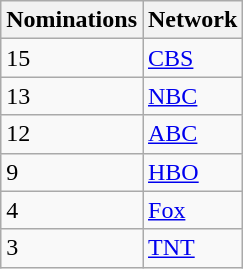<table class="wikitable">
<tr>
<th>Nominations</th>
<th>Network</th>
</tr>
<tr>
<td>15</td>
<td><a href='#'>CBS</a></td>
</tr>
<tr>
<td>13</td>
<td><a href='#'>NBC</a></td>
</tr>
<tr>
<td>12</td>
<td><a href='#'>ABC</a></td>
</tr>
<tr>
<td>9</td>
<td><a href='#'>HBO</a></td>
</tr>
<tr>
<td>4</td>
<td><a href='#'>Fox</a></td>
</tr>
<tr>
<td>3</td>
<td><a href='#'>TNT</a></td>
</tr>
</table>
